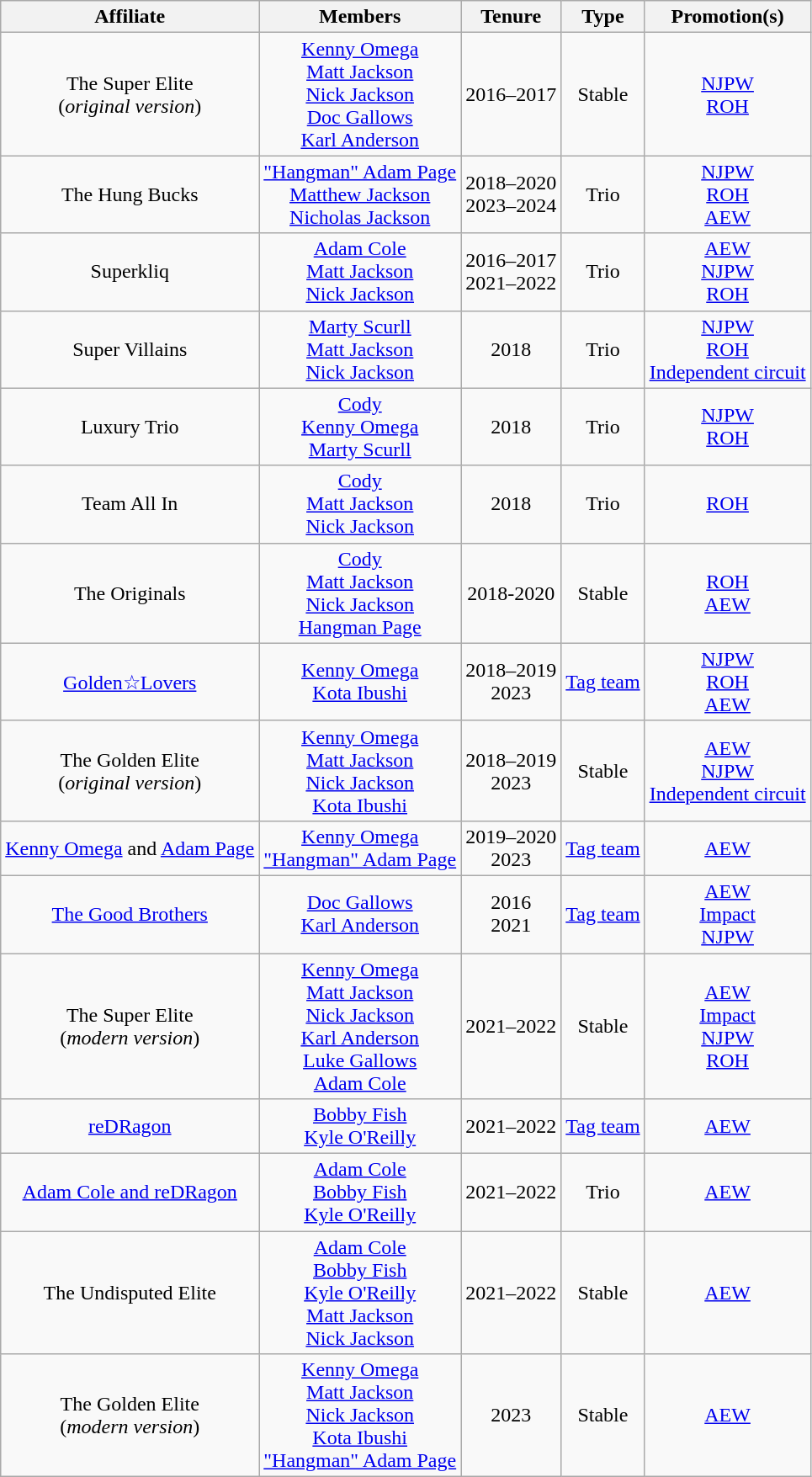<table class="wikitable sortable" style="text-align:center;">
<tr>
<th>Affiliate</th>
<th>Members</th>
<th>Tenure</th>
<th>Type</th>
<th>Promotion(s)</th>
</tr>
<tr>
<td>The Super Elite<br>(<em>original version</em>)</td>
<td><a href='#'>Kenny Omega</a><br><a href='#'>Matt Jackson</a><br><a href='#'>Nick Jackson</a><br><a href='#'>Doc Gallows</a><br><a href='#'>Karl Anderson</a></td>
<td>2016–2017</td>
<td>Stable</td>
<td><a href='#'>NJPW</a><br><a href='#'>ROH</a></td>
</tr>
<tr>
<td>The Hung Bucks</td>
<td><a href='#'>"Hangman" Adam Page</a><br><a href='#'>Matthew Jackson</a><br><a href='#'>Nicholas Jackson</a></td>
<td>2018–2020<br>2023–2024</td>
<td>Trio</td>
<td><a href='#'>NJPW</a><br><a href='#'>ROH</a><br><a href='#'>AEW</a></td>
</tr>
<tr>
<td>Superkliq</td>
<td><a href='#'>Adam Cole</a><br><a href='#'>Matt Jackson</a><br><a href='#'>Nick Jackson</a></td>
<td>2016–2017<br>2021–2022</td>
<td>Trio</td>
<td><a href='#'>AEW</a><br><a href='#'>NJPW</a><br><a href='#'>ROH</a></td>
</tr>
<tr>
<td>Super Villains</td>
<td><a href='#'>Marty Scurll</a><br><a href='#'>Matt Jackson</a><br><a href='#'>Nick Jackson</a></td>
<td>2018</td>
<td>Trio</td>
<td><a href='#'>NJPW</a><br><a href='#'>ROH</a><br><a href='#'>Independent circuit</a></td>
</tr>
<tr>
<td>Luxury Trio</td>
<td><a href='#'>Cody</a><br><a href='#'>Kenny Omega</a><br><a href='#'>Marty Scurll</a></td>
<td>2018</td>
<td>Trio</td>
<td><a href='#'>NJPW</a><br><a href='#'>ROH</a></td>
</tr>
<tr>
<td>Team All In</td>
<td><a href='#'>Cody</a><br><a href='#'>Matt Jackson</a><br><a href='#'>Nick Jackson</a></td>
<td>2018</td>
<td>Trio</td>
<td><a href='#'>ROH</a></td>
</tr>
<tr>
<td>The Originals</td>
<td><a href='#'>Cody</a><br><a href='#'>Matt Jackson</a><br><a href='#'>Nick Jackson</a><br><a href='#'>Hangman Page</a></td>
<td>2018-2020</td>
<td>Stable</td>
<td><a href='#'>ROH</a><br> <a href='#'>AEW</a></td>
</tr>
<tr>
<td><a href='#'>Golden☆Lovers</a></td>
<td><a href='#'>Kenny Omega</a><br><a href='#'>Kota Ibushi</a></td>
<td>2018–2019<br>2023</td>
<td><a href='#'>Tag team</a></td>
<td><a href='#'>NJPW</a><br><a href='#'>ROH</a><br> <a href='#'>AEW</a></td>
</tr>
<tr>
<td>The Golden Elite<br>(<em>original version</em>)</td>
<td><a href='#'>Kenny Omega</a><br><a href='#'>Matt Jackson</a><br><a href='#'>Nick Jackson</a><br><a href='#'>Kota Ibushi</a></td>
<td>2018–2019<br>2023</td>
<td>Stable</td>
<td><a href='#'>AEW</a><br><a href='#'>NJPW</a><br><a href='#'>Independent circuit</a></td>
</tr>
<tr>
<td><a href='#'>Kenny Omega</a> and <a href='#'>Adam Page</a></td>
<td><a href='#'>Kenny Omega</a><br><a href='#'>"Hangman" Adam Page</a></td>
<td>2019–2020<br>2023</td>
<td><a href='#'>Tag team</a></td>
<td><a href='#'>AEW</a></td>
</tr>
<tr>
<td><a href='#'>The Good Brothers</a></td>
<td><a href='#'>Doc Gallows</a><br><a href='#'>Karl Anderson</a></td>
<td>2016<br>2021</td>
<td><a href='#'>Tag team</a></td>
<td><a href='#'>AEW</a><br><a href='#'>Impact</a><br><a href='#'>NJPW</a></td>
</tr>
<tr>
<td>The Super Elite<br>(<em>modern version</em>)</td>
<td><a href='#'>Kenny Omega</a><br><a href='#'>Matt Jackson</a><br><a href='#'>Nick Jackson</a><br><a href='#'>Karl Anderson</a><br><a href='#'>Luke Gallows</a><br><a href='#'>Adam Cole</a></td>
<td>2021–2022</td>
<td>Stable</td>
<td><a href='#'>AEW</a><br><a href='#'>Impact</a><br><a href='#'>NJPW</a><br><a href='#'>ROH</a></td>
</tr>
<tr>
<td><a href='#'>reDRagon</a></td>
<td><a href='#'>Bobby Fish</a><br><a href='#'>Kyle O'Reilly</a></td>
<td>2021–2022</td>
<td><a href='#'>Tag team</a></td>
<td><a href='#'>AEW</a></td>
</tr>
<tr>
<td><a href='#'>Adam Cole and reDRagon</a></td>
<td><a href='#'>Adam Cole</a><br><a href='#'>Bobby Fish</a><br><a href='#'>Kyle O'Reilly</a></td>
<td>2021–2022</td>
<td>Trio</td>
<td><a href='#'>AEW</a></td>
</tr>
<tr>
<td>The Undisputed Elite</td>
<td><a href='#'>Adam Cole</a><br><a href='#'>Bobby Fish</a><br><a href='#'>Kyle O'Reilly</a><br><a href='#'>Matt Jackson</a><br><a href='#'>Nick Jackson</a></td>
<td>2021–2022</td>
<td>Stable</td>
<td><a href='#'>AEW</a></td>
</tr>
<tr>
<td>The Golden Elite<br> (<em>modern version</em>)</td>
<td><a href='#'>Kenny Omega</a><br><a href='#'>Matt Jackson</a><br><a href='#'>Nick Jackson</a><br><a href='#'>Kota Ibushi</a><br><a href='#'>"Hangman" Adam Page</a></td>
<td>2023</td>
<td>Stable</td>
<td><a href='#'>AEW</a></td>
</tr>
</table>
